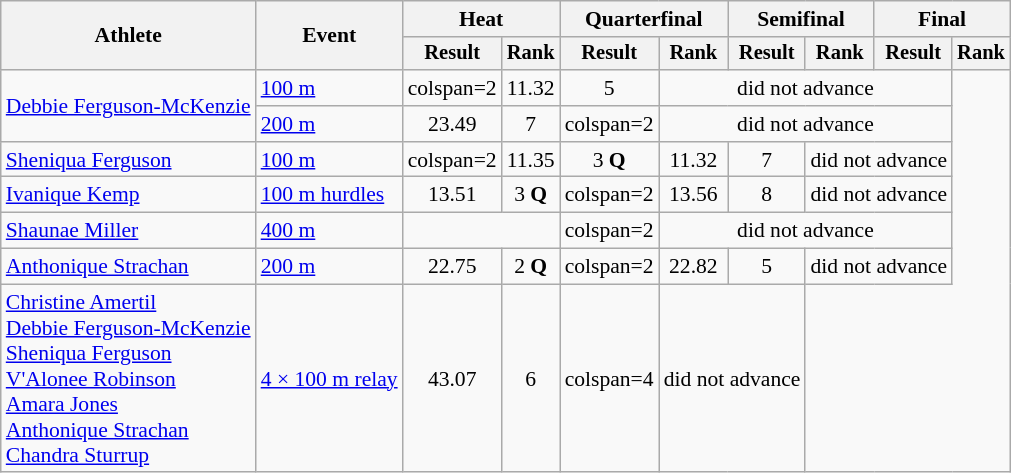<table class="wikitable" style="font-size:90%">
<tr>
<th rowspan="2">Athlete</th>
<th rowspan="2">Event</th>
<th colspan="2">Heat</th>
<th colspan="2">Quarterfinal</th>
<th colspan="2">Semifinal</th>
<th colspan="2">Final</th>
</tr>
<tr style="font-size:95%">
<th>Result</th>
<th>Rank</th>
<th>Result</th>
<th>Rank</th>
<th>Result</th>
<th>Rank</th>
<th>Result</th>
<th>Rank</th>
</tr>
<tr align=center>
<td align=left rowspan=2><a href='#'>Debbie Ferguson-McKenzie</a></td>
<td align=left><a href='#'>100 m</a></td>
<td>colspan=2 </td>
<td>11.32</td>
<td>5</td>
<td colspan=4>did not advance</td>
</tr>
<tr align=center>
<td align=left><a href='#'>200 m</a></td>
<td>23.49</td>
<td>7</td>
<td>colspan=2 </td>
<td colspan=4>did not advance</td>
</tr>
<tr align=center>
<td align=left><a href='#'>Sheniqua Ferguson</a></td>
<td align=left><a href='#'>100 m</a></td>
<td>colspan=2 </td>
<td>11.35</td>
<td>3 <strong>Q</strong></td>
<td>11.32</td>
<td>7</td>
<td colspan=2>did not advance</td>
</tr>
<tr align=center>
<td align=left><a href='#'>Ivanique Kemp</a></td>
<td align=left><a href='#'>100 m hurdles</a></td>
<td>13.51</td>
<td>3 <strong>Q</strong></td>
<td>colspan=2 </td>
<td>13.56</td>
<td>8</td>
<td colspan=2>did not advance</td>
</tr>
<tr align=center>
<td align=left><a href='#'>Shaunae Miller</a></td>
<td align=left><a href='#'>400 m</a></td>
<td colspan=2></td>
<td>colspan=2 </td>
<td colspan=4>did not advance</td>
</tr>
<tr align=center>
<td align=left><a href='#'>Anthonique Strachan</a></td>
<td align=left><a href='#'>200 m</a></td>
<td>22.75</td>
<td>2 <strong>Q</strong></td>
<td>colspan=2 </td>
<td>22.82</td>
<td>5</td>
<td colspan=2>did not advance</td>
</tr>
<tr align=center>
<td align=left><a href='#'>Christine Amertil</a><br><a href='#'>Debbie Ferguson-McKenzie</a><br><a href='#'>Sheniqua Ferguson</a><br><a href='#'>V'Alonee Robinson</a><br><a href='#'>Amara Jones</a><br><a href='#'>Anthonique Strachan</a><br><a href='#'>Chandra Sturrup</a></td>
<td align=left><a href='#'>4 × 100 m relay</a></td>
<td>43.07</td>
<td>6</td>
<td>colspan=4 </td>
<td colspan=2>did not advance</td>
</tr>
</table>
